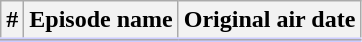<table class="wikitable"  style="background:#fff;">
<tr style="border-bottom:3px solid #CCF">
<th>#</th>
<th>Episode name</th>
<th>Original air date</th>
</tr>
<tr>
</tr>
</table>
